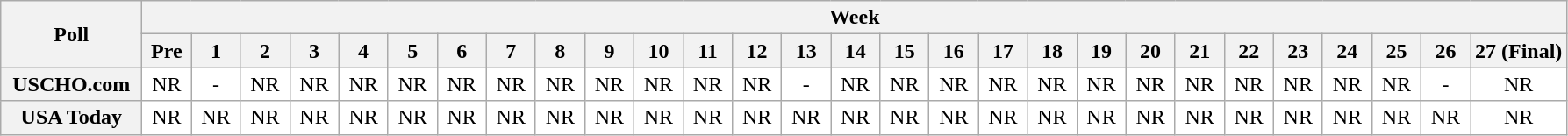<table class="wikitable" style="white-space:nowrap;">
<tr>
<th scope="col" width="100" rowspan="2">Poll</th>
<th colspan="28">Week</th>
</tr>
<tr>
<th scope="col" width="30">Pre</th>
<th scope="col" width="30">1</th>
<th scope="col" width="30">2</th>
<th scope="col" width="30">3</th>
<th scope="col" width="30">4</th>
<th scope="col" width="30">5</th>
<th scope="col" width="30">6</th>
<th scope="col" width="30">7</th>
<th scope="col" width="30">8</th>
<th scope="col" width="30">9</th>
<th scope="col" width="30">10</th>
<th scope="col" width="30">11</th>
<th scope="col" width="30">12</th>
<th scope="col" width="30">13</th>
<th scope="col" width="30">14</th>
<th scope="col" width="30">15</th>
<th scope="col" width="30">16</th>
<th scope="col" width="30">17</th>
<th scope="col" width="30">18</th>
<th scope="col" width="30">19</th>
<th scope="col" width="30">20</th>
<th scope="col" width="30">21</th>
<th scope="col" width="30">22</th>
<th scope="col" width="30">23</th>
<th scope="col" width="30">24</th>
<th scope="col" width="30">25</th>
<th scope="col" width="30">26</th>
<th scope="col" width="30">27 (Final)</th>
</tr>
<tr style="text-align:center;">
<th>USCHO.com</th>
<td bgcolor=FFFFFF>NR</td>
<td bgcolor=FFFFFF>-</td>
<td bgcolor=FFFFFF>NR</td>
<td bgcolor=FFFFFF>NR</td>
<td bgcolor=FFFFFF>NR</td>
<td bgcolor=FFFFFF>NR</td>
<td bgcolor=FFFFFF>NR</td>
<td bgcolor=FFFFFF>NR</td>
<td bgcolor=FFFFFF>NR</td>
<td bgcolor=FFFFFF>NR</td>
<td bgcolor=FFFFFF>NR</td>
<td bgcolor=FFFFFF>NR</td>
<td bgcolor=FFFFFF>NR</td>
<td bgcolor=FFFFFF>-</td>
<td bgcolor=FFFFFF>NR</td>
<td bgcolor=FFFFFF>NR</td>
<td bgcolor=FFFFFF>NR</td>
<td bgcolor=FFFFFF>NR</td>
<td bgcolor=FFFFFF>NR</td>
<td bgcolor=FFFFFF>NR</td>
<td bgcolor=FFFFFF>NR</td>
<td bgcolor=FFFFFF>NR</td>
<td bgcolor=FFFFFF>NR</td>
<td bgcolor=FFFFFF>NR</td>
<td bgcolor=FFFFFF>NR</td>
<td bgcolor=FFFFFF>NR</td>
<td bgcolor=FFFFFF>-</td>
<td bgcolor=FFFFFF>NR</td>
</tr>
<tr style="text-align:center;">
<th>USA Today</th>
<td bgcolor=FFFFFF>NR</td>
<td bgcolor=FFFFFF>NR</td>
<td bgcolor=FFFFFF>NR</td>
<td bgcolor=FFFFFF>NR</td>
<td bgcolor=FFFFFF>NR</td>
<td bgcolor=FFFFFF>NR</td>
<td bgcolor=FFFFFF>NR</td>
<td bgcolor=FFFFFF>NR</td>
<td bgcolor=FFFFFF>NR</td>
<td bgcolor=FFFFFF>NR</td>
<td bgcolor=FFFFFF>NR</td>
<td bgcolor=FFFFFF>NR</td>
<td bgcolor=FFFFFF>NR</td>
<td bgcolor=FFFFFF>NR</td>
<td bgcolor=FFFFFF>NR</td>
<td bgcolor=FFFFFF>NR</td>
<td bgcolor=FFFFFF>NR</td>
<td bgcolor=FFFFFF>NR</td>
<td bgcolor=FFFFFF>NR</td>
<td bgcolor=FFFFFF>NR</td>
<td bgcolor=FFFFFF>NR</td>
<td bgcolor=FFFFFF>NR</td>
<td bgcolor=FFFFFF>NR</td>
<td bgcolor=FFFFFF>NR</td>
<td bgcolor=FFFFFF>NR</td>
<td bgcolor=FFFFFF>NR</td>
<td bgcolor=FFFFFF>NR</td>
<td bgcolor=FFFFFF>NR</td>
</tr>
</table>
